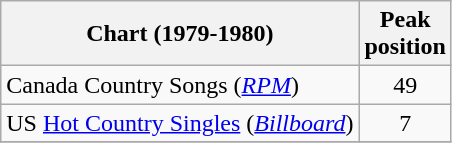<table class="wikitable sortable">
<tr>
<th align="left">Chart (1979-1980)</th>
<th align="center">Peak<br>position</th>
</tr>
<tr>
<td align="left">Canada Country Songs (<em><a href='#'>RPM</a></em>)</td>
<td align="center">49</td>
</tr>
<tr>
<td align="left">US <a href='#'>Hot Country Singles</a> (<em><a href='#'>Billboard</a></em>)</td>
<td align="center">7</td>
</tr>
<tr>
</tr>
</table>
